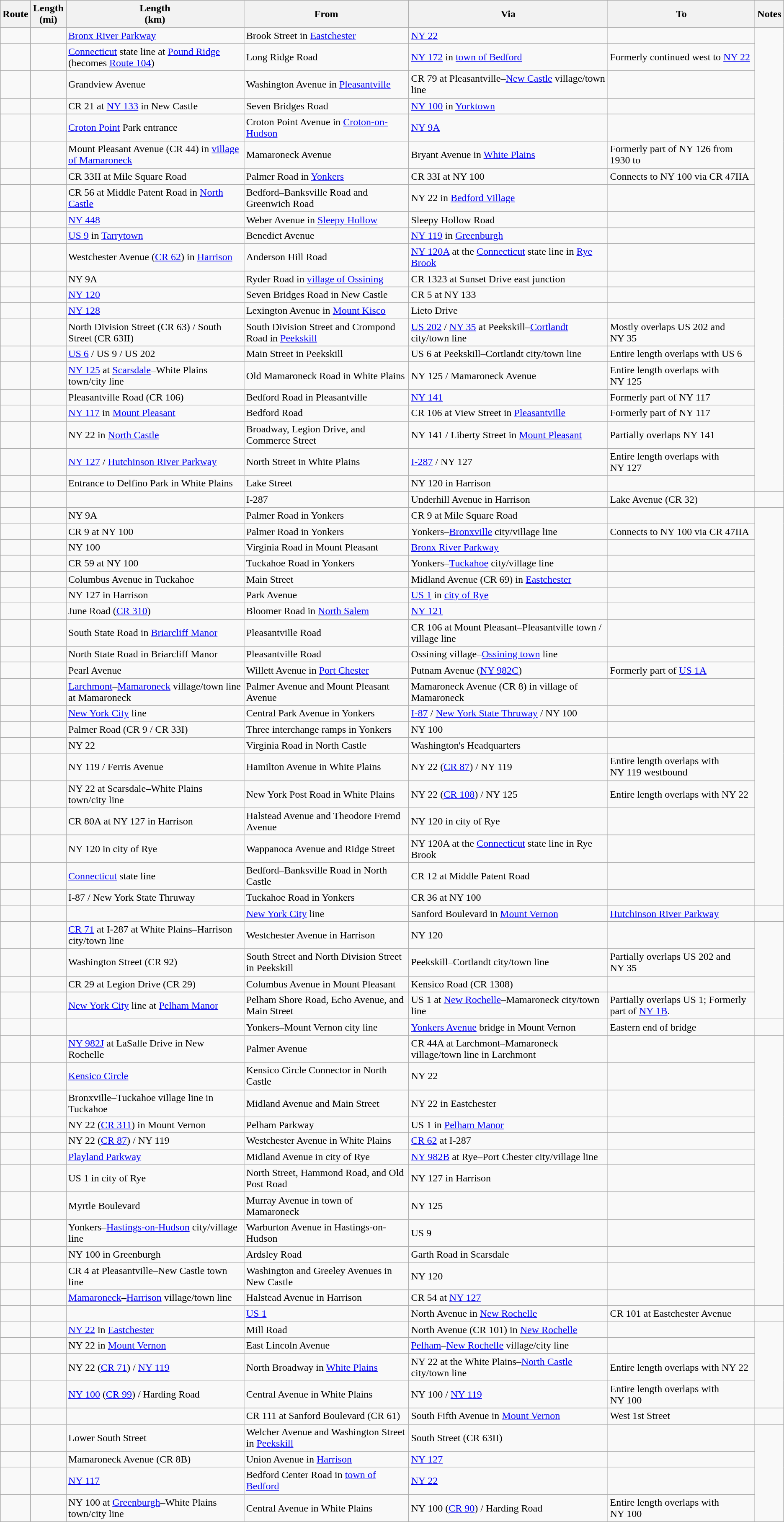<table class="wikitable sortable">
<tr>
<th>Route</th>
<th>Length<br>(mi)</th>
<th>Length<br>(km)</th>
<th class="unsortable">From</th>
<th class="unsortable">Via</th>
<th class="unsortable">To</th>
<th class="unsortable">Notes</th>
</tr>
<tr>
<td id="2"></td>
<td></td>
<td><a href='#'>Bronx River Parkway</a></td>
<td>Brook Street in <a href='#'>Eastchester</a></td>
<td><a href='#'>NY&nbsp;22</a></td>
<td></td>
</tr>
<tr>
<td id="3"></td>
<td></td>
<td><a href='#'>Connecticut</a> state line at <a href='#'>Pound Ridge</a> (becomes <a href='#'>Route 104</a>)</td>
<td>Long Ridge Road</td>
<td><a href='#'>NY&nbsp;172</a> in <a href='#'>town of Bedford</a></td>
<td>Formerly continued west to <a href='#'>NY&nbsp;22</a></td>
</tr>
<tr>
<td id="4"></td>
<td></td>
<td>Grandview Avenue</td>
<td>Washington Avenue in <a href='#'>Pleasantville</a></td>
<td>CR 79 at Pleasantville–<a href='#'>New Castle</a> village/town line</td>
<td></td>
</tr>
<tr>
<td id="5"></td>
<td></td>
<td>CR 21 at <a href='#'>NY&nbsp;133</a> in New Castle</td>
<td>Seven Bridges Road</td>
<td><a href='#'>NY&nbsp;100</a> in <a href='#'>Yorktown</a></td>
<td></td>
</tr>
<tr>
<td id="7"></td>
<td></td>
<td><a href='#'>Croton Point</a> Park entrance</td>
<td>Croton Point Avenue in <a href='#'>Croton-on-Hudson</a></td>
<td><a href='#'>NY&nbsp;9A</a></td>
<td></td>
</tr>
<tr>
<td id="8"></td>
<td></td>
<td>Mount Pleasant Avenue (CR 44) in <a href='#'>village of Mamaroneck</a></td>
<td>Mamaroneck Avenue</td>
<td>Bryant Avenue in <a href='#'>White Plains</a></td>
<td>Formerly part of NY 126 from 1930 to </td>
</tr>
<tr>
<td id="9"></td>
<td></td>
<td>CR 33II at Mile Square Road</td>
<td>Palmer Road in <a href='#'>Yonkers</a></td>
<td>CR 33I at NY 100</td>
<td>Connects to NY 100 via CR 47IIA</td>
</tr>
<tr>
<td id="12"></td>
<td></td>
<td>CR 56 at Middle Patent Road in <a href='#'>North Castle</a></td>
<td>Bedford–Banksville Road and Greenwich Road</td>
<td>NY 22 in <a href='#'>Bedford Village</a></td>
<td></td>
</tr>
<tr>
<td id="14A"></td>
<td></td>
<td><a href='#'>NY&nbsp;448</a></td>
<td>Weber Avenue in <a href='#'>Sleepy Hollow</a></td>
<td>Sleepy Hollow Road</td>
<td></td>
</tr>
<tr>
<td id="15"></td>
<td></td>
<td><a href='#'>US 9</a> in <a href='#'>Tarrytown</a></td>
<td>Benedict Avenue</td>
<td><a href='#'>NY&nbsp;119</a> in <a href='#'>Greenburgh</a></td>
<td></td>
</tr>
<tr>
<td id="18"></td>
<td></td>
<td>Westchester Avenue (<a href='#'>CR 62</a>) in <a href='#'>Harrison</a></td>
<td>Anderson Hill Road</td>
<td><a href='#'>NY&nbsp;120A</a> at the <a href='#'>Connecticut</a> state line in <a href='#'>Rye Brook</a></td>
<td></td>
</tr>
<tr>
<td id="19"></td>
<td></td>
<td>NY 9A</td>
<td>Ryder Road in <a href='#'>village of Ossining</a></td>
<td>CR 1323 at Sunset Drive east junction</td>
<td></td>
</tr>
<tr>
<td id="21"></td>
<td></td>
<td><a href='#'>NY&nbsp;120</a></td>
<td>Seven Bridges Road in New Castle</td>
<td>CR 5 at NY 133</td>
<td></td>
</tr>
<tr>
<td id="22"></td>
<td></td>
<td><a href='#'>NY&nbsp;128</a></td>
<td>Lexington Avenue in <a href='#'>Mount Kisco</a></td>
<td>Lieto Drive</td>
<td></td>
</tr>
<tr>
<td id="24"></td>
<td></td>
<td>North Division Street (CR 63) / South Street (CR 63II)</td>
<td>South Division Street and Crompond Road in <a href='#'>Peekskill</a></td>
<td><a href='#'>US 202</a> / <a href='#'>NY&nbsp;35</a> at Peekskill–<a href='#'>Cortlandt</a> city/town line</td>
<td>Mostly overlaps US 202 and NY 35</td>
</tr>
<tr>
<td id="25"></td>
<td></td>
<td><a href='#'>US 6</a> / US 9 / US 202</td>
<td>Main Street in Peekskill</td>
<td>US 6 at Peekskill–Cortlandt city/town line</td>
<td>Entire length overlaps with US 6</td>
</tr>
<tr>
<td id="26"></td>
<td></td>
<td><a href='#'>NY&nbsp;125</a> at <a href='#'>Scarsdale</a>–White Plains town/city line</td>
<td>Old Mamaroneck Road in White Plains</td>
<td>NY 125 / Mamaroneck Avenue</td>
<td>Entire length overlaps with NY 125</td>
</tr>
<tr>
<td id="27"></td>
<td></td>
<td>Pleasantville Road (CR 106)</td>
<td>Bedford Road in Pleasantville</td>
<td><a href='#'>NY&nbsp;141</a></td>
<td>Formerly part of NY 117</td>
</tr>
<tr>
<td id="27A"></td>
<td></td>
<td><a href='#'>NY&nbsp;117</a> in <a href='#'>Mount Pleasant</a></td>
<td>Bedford Road</td>
<td>CR 106 at View Street in <a href='#'>Pleasantville</a></td>
<td>Formerly part of NY 117</td>
</tr>
<tr>
<td id="29"></td>
<td></td>
<td>NY 22 in <a href='#'>North Castle</a></td>
<td>Broadway, Legion Drive, and Commerce Street</td>
<td>NY 141 / Liberty Street in <a href='#'>Mount Pleasant</a></td>
<td>Partially overlaps NY 141</td>
</tr>
<tr>
<td id="30"></td>
<td></td>
<td><a href='#'>NY&nbsp;127</a> / <a href='#'>Hutchinson River Parkway</a></td>
<td>North Street in White Plains</td>
<td><a href='#'>I-287</a> / NY 127</td>
<td>Entire length overlaps with NY 127</td>
</tr>
<tr>
<td id="32"></td>
<td></td>
<td>Entrance to Delfino Park in White Plains</td>
<td>Lake Street</td>
<td>NY 120 in Harrison</td>
<td></td>
</tr>
<tr>
<td id="32A"></td>
<td></td>
<td></td>
<td>I-287</td>
<td>Underhill Avenue in Harrison</td>
<td>Lake Avenue (CR 32)</td>
<td></td>
</tr>
<tr>
<td id="33-1"></td>
<td></td>
<td>NY 9A</td>
<td>Palmer Road in Yonkers</td>
<td>CR 9 at Mile Square Road</td>
<td></td>
</tr>
<tr>
<td id="33-2"></td>
<td></td>
<td>CR 9 at NY 100</td>
<td>Palmer Road in Yonkers</td>
<td>Yonkers–<a href='#'>Bronxville</a> city/village line</td>
<td>Connects to NY 100 via CR 47IIA</td>
</tr>
<tr>
<td id="35"></td>
<td></td>
<td>NY 100</td>
<td>Virginia Road in Mount Pleasant</td>
<td><a href='#'>Bronx River Parkway</a></td>
<td></td>
</tr>
<tr>
<td id="36"></td>
<td></td>
<td>CR 59 at NY 100</td>
<td>Tuckahoe Road in Yonkers</td>
<td>Yonkers–<a href='#'>Tuckahoe</a> city/village line</td>
<td></td>
</tr>
<tr>
<td id="37"></td>
<td></td>
<td>Columbus Avenue in Tuckahoe</td>
<td>Main Street</td>
<td>Midland Avenue (CR 69) in <a href='#'>Eastchester</a></td>
<td></td>
</tr>
<tr>
<td id="38"></td>
<td></td>
<td>NY 127 in Harrison</td>
<td>Park Avenue</td>
<td><a href='#'>US 1</a> in <a href='#'>city of Rye</a></td>
<td></td>
</tr>
<tr>
<td id="39"></td>
<td></td>
<td>June Road (<a href='#'>CR 310</a>)</td>
<td>Bloomer Road in <a href='#'>North Salem</a></td>
<td><a href='#'>NY&nbsp;121</a></td>
<td></td>
</tr>
<tr>
<td id="40I"></td>
<td></td>
<td>South State Road in <a href='#'>Briarcliff Manor</a></td>
<td>Pleasantville Road</td>
<td>CR 106 at Mount Pleasant–Pleasantville town / village line</td>
<td></td>
</tr>
<tr>
<td id="40II"></td>
<td></td>
<td>North State Road in Briarcliff Manor</td>
<td>Pleasantville Road</td>
<td>Ossining village–<a href='#'>Ossining town</a> line</td>
<td></td>
</tr>
<tr>
<td id="43"></td>
<td></td>
<td>Pearl Avenue</td>
<td>Willett Avenue in <a href='#'>Port Chester</a></td>
<td>Putnam Avenue (<a href='#'>NY&nbsp;982C</a>)</td>
<td>Formerly part of <a href='#'>US 1A</a></td>
</tr>
<tr>
<td id="44"></td>
<td></td>
<td><a href='#'>Larchmont</a>–<a href='#'>Mamaroneck</a> village/town line at Mamaroneck</td>
<td>Palmer Avenue and Mount Pleasant Avenue</td>
<td>Mamaroneck Avenue (CR 8) in village of Mamaroneck</td>
<td></td>
</tr>
<tr>
<td id="47"></td>
<td></td>
<td><a href='#'>New York City</a> line</td>
<td>Central Park Avenue in Yonkers</td>
<td><a href='#'>I-87</a> / <a href='#'>New York State Thruway</a> / NY 100</td>
<td></td>
</tr>
<tr>
<td id="47IIA"></td>
<td></td>
<td>Palmer Road (CR 9 / CR 33I)</td>
<td>Three interchange ramps in Yonkers</td>
<td>NY 100</td>
<td></td>
</tr>
<tr>
<td id="51"></td>
<td></td>
<td>NY 22</td>
<td>Virginia Road in North Castle</td>
<td>Washington's Headquarters</td>
<td></td>
</tr>
<tr>
<td id="52"></td>
<td></td>
<td>NY 119 / Ferris Avenue</td>
<td>Hamilton Avenue in White Plains</td>
<td>NY 22 (<a href='#'>CR 87</a>) / NY 119</td>
<td>Entire length overlaps with NY 119 westbound</td>
</tr>
<tr>
<td id="53"></td>
<td></td>
<td>NY 22 at Scarsdale–White Plains town/city line</td>
<td>New York Post Road in White Plains</td>
<td>NY 22 (<a href='#'>CR 108</a>) / NY 125</td>
<td>Entire length overlaps with NY 22</td>
</tr>
<tr>
<td id="54-1"></td>
<td></td>
<td>CR 80A at NY 127 in Harrison</td>
<td>Halstead Avenue and Theodore Fremd Avenue</td>
<td>NY 120 in city of Rye</td>
<td></td>
</tr>
<tr>
<td id="54-2"></td>
<td></td>
<td>NY 120 in city of Rye</td>
<td>Wappanoca Avenue and Ridge Street</td>
<td>NY 120A at the <a href='#'>Connecticut</a> state line in Rye Brook</td>
<td></td>
</tr>
<tr>
<td id="56"></td>
<td></td>
<td><a href='#'>Connecticut</a> state line</td>
<td>Bedford–Banksville Road in North Castle</td>
<td>CR 12 at Middle Patent Road</td>
<td></td>
</tr>
<tr>
<td id="59"></td>
<td></td>
<td>I-87 / New York State Thruway</td>
<td>Tuckahoe Road in Yonkers</td>
<td>CR 36 at NY 100</td>
<td></td>
</tr>
<tr>
<td id="61"></td>
<td></td>
<td></td>
<td><a href='#'>New York City</a> line</td>
<td>Sanford Boulevard in <a href='#'>Mount Vernon</a></td>
<td><a href='#'>Hutchinson River Parkway</a></td>
<td></td>
</tr>
<tr>
<td id="62"></td>
<td></td>
<td><a href='#'>CR 71</a> at I-287 at White Plains–Harrison city/town line</td>
<td>Westchester Avenue in Harrison</td>
<td>NY 120</td>
<td></td>
</tr>
<tr>
<td id="63"></td>
<td></td>
<td>Washington Street (CR 92)</td>
<td>South Street and North Division Street in Peekskill</td>
<td>Peekskill–Cortlandt city/town line</td>
<td>Partially overlaps US 202 and NY 35</td>
</tr>
<tr>
<td id="64"></td>
<td></td>
<td>CR 29 at Legion Drive (CR 29)</td>
<td>Columbus Avenue in Mount Pleasant</td>
<td>Kensico Road (CR 1308)</td>
<td></td>
</tr>
<tr>
<td id="65"></td>
<td></td>
<td><a href='#'>New York City</a> line at <a href='#'>Pelham Manor</a></td>
<td>Pelham Shore Road, Echo Avenue, and Main Street</td>
<td>US 1 at <a href='#'>New Rochelle</a>–Mamaroneck city/town line</td>
<td>Partially overlaps US 1; Formerly part of <a href='#'>NY 1B</a>.</td>
</tr>
<tr>
<td id="66A"></td>
<td></td>
<td></td>
<td>Yonkers–Mount Vernon city line</td>
<td><a href='#'>Yonkers Avenue</a> bridge in Mount Vernon</td>
<td>Eastern end of bridge</td>
<td></td>
</tr>
<tr>
<td id="67"></td>
<td></td>
<td><a href='#'>NY&nbsp;982J</a> at LaSalle Drive in New Rochelle</td>
<td>Palmer Avenue</td>
<td>CR 44A at Larchmont–Mamaroneck village/town line in Larchmont</td>
<td></td>
</tr>
<tr>
<td id="68"></td>
<td></td>
<td><a href='#'>Kensico Circle</a></td>
<td>Kensico Circle Connector in North Castle</td>
<td>NY 22</td>
<td></td>
</tr>
<tr>
<td id="69"></td>
<td></td>
<td>Bronxville–Tuckahoe village line in Tuckahoe</td>
<td>Midland Avenue and Main Street</td>
<td>NY 22 in Eastchester</td>
<td></td>
</tr>
<tr>
<td id="70"></td>
<td></td>
<td>NY 22 (<a href='#'>CR 311</a>) in Mount Vernon</td>
<td>Pelham Parkway</td>
<td>US 1 in <a href='#'>Pelham Manor</a></td>
<td></td>
</tr>
<tr>
<td id="71"></td>
<td></td>
<td>NY 22 (<a href='#'>CR 87</a>) / NY 119</td>
<td>Westchester Avenue in White Plains</td>
<td><a href='#'>CR 62</a> at I-287</td>
<td></td>
</tr>
<tr>
<td id="72"></td>
<td></td>
<td><a href='#'>Playland Parkway</a></td>
<td>Midland Avenue in city of Rye</td>
<td><a href='#'>NY&nbsp;982B</a> at Rye–Port Chester city/village line</td>
<td></td>
</tr>
<tr>
<td id="73"></td>
<td></td>
<td>US 1 in city of Rye</td>
<td>North Street, Hammond Road, and Old Post Road</td>
<td>NY 127 in Harrison</td>
<td></td>
</tr>
<tr>
<td id="74"></td>
<td></td>
<td>Myrtle Boulevard</td>
<td>Murray Avenue in town of Mamaroneck</td>
<td>NY 125</td>
<td></td>
</tr>
<tr>
<td id="75I"></td>
<td></td>
<td>Yonkers–<a href='#'>Hastings-on-Hudson</a> city/village line</td>
<td>Warburton Avenue in Hastings-on-Hudson</td>
<td>US 9</td>
<td></td>
</tr>
<tr>
<td id="78"></td>
<td></td>
<td>NY 100 in Greenburgh</td>
<td>Ardsley Road</td>
<td>Garth Road in Scarsdale</td>
<td></td>
</tr>
<tr>
<td id="79"></td>
<td></td>
<td>CR 4 at Pleasantville–New Castle town line</td>
<td>Washington and Greeley Avenues in New Castle</td>
<td>NY 120</td>
<td></td>
</tr>
<tr>
<td id="80A"></td>
<td></td>
<td><a href='#'>Mamaroneck</a>–<a href='#'>Harrison</a> village/town line</td>
<td>Halstead Avenue in Harrison</td>
<td>CR 54 at <a href='#'>NY&nbsp;127</a></td>
<td></td>
</tr>
<tr>
<td id="81"></td>
<td></td>
<td></td>
<td><a href='#'>US 1</a></td>
<td>North Avenue in <a href='#'>New Rochelle</a></td>
<td>CR 101 at Eastchester Avenue</td>
<td></td>
</tr>
<tr>
<td id="82"></td>
<td></td>
<td><a href='#'>NY&nbsp;22</a> in <a href='#'>Eastchester</a></td>
<td>Mill Road</td>
<td>North Avenue (CR 101) in <a href='#'>New Rochelle</a></td>
<td></td>
</tr>
<tr>
<td id="84"></td>
<td></td>
<td>NY 22 in <a href='#'>Mount Vernon</a></td>
<td>East Lincoln Avenue</td>
<td><a href='#'>Pelham</a>–<a href='#'>New Rochelle</a> village/city line</td>
<td></td>
</tr>
<tr>
<td id="87"></td>
<td></td>
<td>NY 22 (<a href='#'>CR 71</a>) / <a href='#'>NY&nbsp;119</a></td>
<td>North Broadway in <a href='#'>White Plains</a></td>
<td>NY 22 at the White Plains–<a href='#'>North Castle</a> city/town line</td>
<td>Entire length overlaps with NY 22</td>
</tr>
<tr>
<td id="90"></td>
<td></td>
<td><a href='#'>NY&nbsp;100</a> (<a href='#'>CR 99</a>) / Harding Road</td>
<td>Central Avenue in White Plains</td>
<td>NY 100 / <a href='#'>NY&nbsp;119</a></td>
<td>Entire length overlaps with NY 100</td>
</tr>
<tr>
<td id="91"></td>
<td></td>
<td></td>
<td>CR 111 at Sanford Boulevard (CR 61)</td>
<td>South Fifth Avenue in <a href='#'>Mount Vernon</a></td>
<td>West 1st Street</td>
<td></td>
</tr>
<tr>
<td id="92"></td>
<td></td>
<td>Lower South Street</td>
<td>Welcher Avenue and Washington Street in <a href='#'>Peekskill</a></td>
<td>South Street (CR 63II)</td>
<td></td>
</tr>
<tr>
<td id="94"></td>
<td></td>
<td>Mamaroneck Avenue (CR 8B)</td>
<td>Union Avenue in <a href='#'>Harrison</a></td>
<td><a href='#'>NY&nbsp;127</a></td>
<td></td>
</tr>
<tr>
<td id="98"></td>
<td></td>
<td><a href='#'>NY&nbsp;117</a></td>
<td>Bedford Center Road in <a href='#'>town of Bedford</a></td>
<td><a href='#'>NY&nbsp;22</a></td>
<td></td>
</tr>
<tr>
<td id="99"></td>
<td></td>
<td>NY 100 at <a href='#'>Greenburgh</a>–White Plains town/city line</td>
<td>Central Avenue in White Plains</td>
<td>NY 100 (<a href='#'>CR 90</a>) / Harding Road</td>
<td>Entire length overlaps with NY 100</td>
</tr>
</table>
